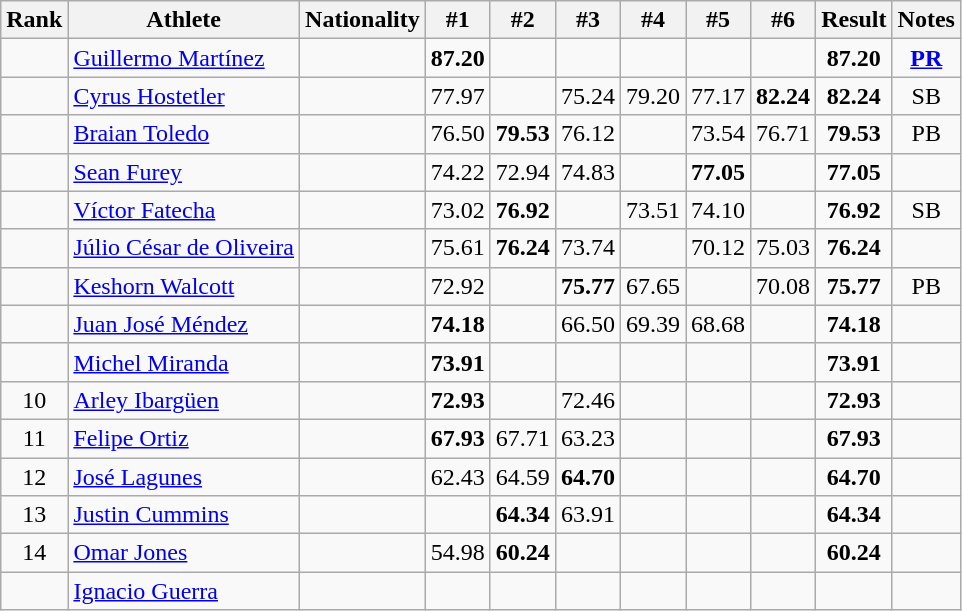<table class="wikitable sortable" style="text-align:center">
<tr>
<th>Rank</th>
<th>Athlete</th>
<th>Nationality</th>
<th>#1</th>
<th>#2</th>
<th>#3</th>
<th>#4</th>
<th>#5</th>
<th>#6</th>
<th>Result</th>
<th>Notes</th>
</tr>
<tr>
<td></td>
<td align=left><a href='#'>Guillermo Martínez</a></td>
<td align=left></td>
<td><strong>87.20</strong></td>
<td></td>
<td></td>
<td></td>
<td></td>
<td></td>
<td><strong>87.20</strong></td>
<td><strong><a href='#'>PR</a></strong></td>
</tr>
<tr>
<td></td>
<td align=left><a href='#'>Cyrus Hostetler</a></td>
<td align=left></td>
<td>77.97</td>
<td></td>
<td>75.24</td>
<td>79.20</td>
<td>77.17</td>
<td><strong>82.24</strong></td>
<td><strong>82.24</strong></td>
<td>SB</td>
</tr>
<tr>
<td></td>
<td align=left><a href='#'>Braian Toledo</a></td>
<td align=left></td>
<td>76.50</td>
<td><strong>79.53</strong></td>
<td>76.12</td>
<td></td>
<td>73.54</td>
<td>76.71</td>
<td><strong>79.53</strong></td>
<td>PB</td>
</tr>
<tr>
<td></td>
<td align=left><a href='#'>Sean Furey</a></td>
<td align=left></td>
<td>74.22</td>
<td>72.94</td>
<td>74.83</td>
<td></td>
<td><strong>77.05</strong></td>
<td></td>
<td><strong>77.05</strong></td>
<td></td>
</tr>
<tr>
<td></td>
<td align=left><a href='#'>Víctor Fatecha</a></td>
<td align=left></td>
<td>73.02</td>
<td><strong>76.92</strong></td>
<td></td>
<td>73.51</td>
<td>74.10</td>
<td></td>
<td><strong>76.92</strong></td>
<td>SB</td>
</tr>
<tr>
<td></td>
<td align=left><a href='#'>Júlio César de Oliveira</a></td>
<td align=left></td>
<td>75.61</td>
<td><strong>76.24</strong></td>
<td>73.74</td>
<td></td>
<td>70.12</td>
<td>75.03</td>
<td><strong>76.24</strong></td>
<td></td>
</tr>
<tr>
<td></td>
<td align=left><a href='#'>Keshorn Walcott</a></td>
<td align=left></td>
<td>72.92</td>
<td></td>
<td><strong>75.77</strong></td>
<td>67.65</td>
<td></td>
<td>70.08</td>
<td><strong>75.77</strong></td>
<td>PB</td>
</tr>
<tr>
<td></td>
<td align=left><a href='#'>Juan José Méndez</a></td>
<td align=left></td>
<td><strong>74.18</strong></td>
<td></td>
<td>66.50</td>
<td>69.39</td>
<td>68.68</td>
<td></td>
<td><strong>74.18</strong></td>
<td></td>
</tr>
<tr>
<td></td>
<td align=left><a href='#'>Michel Miranda</a></td>
<td align=left></td>
<td><strong>73.91</strong></td>
<td></td>
<td></td>
<td></td>
<td></td>
<td></td>
<td><strong>73.91</strong></td>
<td></td>
</tr>
<tr>
<td>10</td>
<td align=left><a href='#'>Arley Ibargüen</a></td>
<td align=left></td>
<td><strong>72.93</strong></td>
<td></td>
<td>72.46</td>
<td></td>
<td></td>
<td></td>
<td><strong>72.93</strong></td>
<td></td>
</tr>
<tr>
<td>11</td>
<td align=left><a href='#'>Felipe Ortiz</a></td>
<td align=left></td>
<td><strong>67.93</strong></td>
<td>67.71</td>
<td>63.23</td>
<td></td>
<td></td>
<td></td>
<td><strong>67.93</strong></td>
<td></td>
</tr>
<tr>
<td>12</td>
<td align=left><a href='#'>José Lagunes</a></td>
<td align=left></td>
<td>62.43</td>
<td>64.59</td>
<td><strong>64.70</strong></td>
<td></td>
<td></td>
<td></td>
<td><strong>64.70</strong></td>
<td></td>
</tr>
<tr>
<td>13</td>
<td align=left><a href='#'>Justin Cummins</a></td>
<td align=left></td>
<td></td>
<td><strong>64.34</strong></td>
<td>63.91</td>
<td></td>
<td></td>
<td></td>
<td><strong>64.34</strong></td>
<td></td>
</tr>
<tr>
<td>14</td>
<td align=left><a href='#'>Omar Jones</a></td>
<td align=left></td>
<td>54.98</td>
<td><strong>60.24</strong></td>
<td></td>
<td></td>
<td></td>
<td></td>
<td><strong>60.24</strong></td>
<td></td>
</tr>
<tr>
<td></td>
<td align=left><a href='#'>Ignacio Guerra</a></td>
<td align=left></td>
<td></td>
<td></td>
<td></td>
<td></td>
<td></td>
<td></td>
<td><strong></strong></td>
<td></td>
</tr>
</table>
